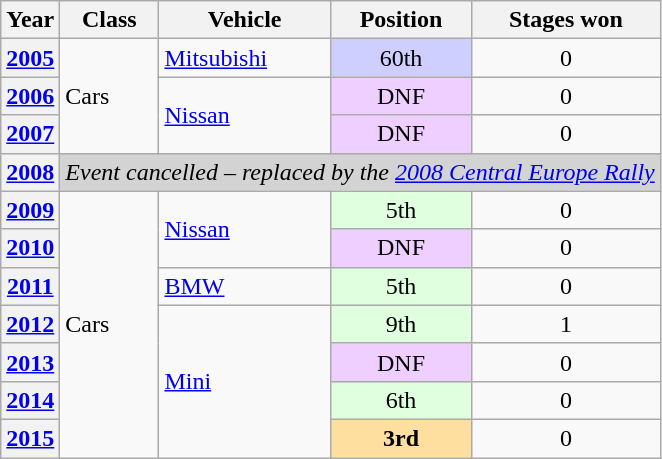<table class="wikitable">
<tr>
<th>Year</th>
<th>Class</th>
<th>Vehicle</th>
<th>Position</th>
<th>Stages won</th>
</tr>
<tr>
<th><a href='#'>2005</a></th>
<td rowspan=3>Cars</td>
<td> <a href='#'>Mitsubishi</a></td>
<td align="center" style="background:#CFCFFF;">60th</td>
<td align="center">0</td>
</tr>
<tr>
<th><a href='#'>2006</a></th>
<td rowspan=2> <a href='#'>Nissan</a></td>
<td align="center" style="background:#EFCFFF;">DNF</td>
<td align="center">0</td>
</tr>
<tr>
<th><a href='#'>2007</a></th>
<td align="center" style="background:#EFCFFF;">DNF</td>
<td align="center">0</td>
</tr>
<tr>
<th><a href='#'>2008</a></th>
<td colspan=4 align=center style="background:lightgrey;"><em>Event cancelled – replaced by the <a href='#'>2008 Central Europe Rally</a></em></td>
</tr>
<tr>
<th><a href='#'>2009</a></th>
<td rowspan=7>Cars</td>
<td rowspan=2> <a href='#'>Nissan</a></td>
<td align="center" style="background:#DFFFDF;">5th</td>
<td align="center">0</td>
</tr>
<tr>
<th><a href='#'>2010</a></th>
<td align="center" style="background:#EFCFFF;">DNF</td>
<td align="center">0</td>
</tr>
<tr>
<th><a href='#'>2011</a></th>
<td> <a href='#'>BMW</a></td>
<td align="center" style="background:#DFFFDF;">5th</td>
<td align="center">0</td>
</tr>
<tr>
<th><a href='#'>2012</a></th>
<td rowspan=4> <a href='#'>Mini</a></td>
<td align="center" style="background:#DFFFDF;">9th</td>
<td align="center">1</td>
</tr>
<tr>
<th><a href='#'>2013</a></th>
<td align="center" style="background:#EFCFFF;">DNF</td>
<td align="center">0</td>
</tr>
<tr>
<th><a href='#'>2014</a></th>
<td align="center" style="background:#DFFFDF;">6th</td>
<td align="center">0</td>
</tr>
<tr>
<th><a href='#'>2015</a></th>
<td align="center" style="background:#FFDF9F;"><strong>3rd</strong></td>
<td align="center">0</td>
</tr>
</table>
